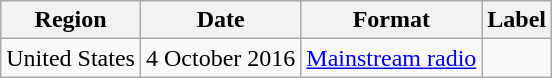<table class=wikitable>
<tr>
<th>Region</th>
<th>Date</th>
<th>Format</th>
<th>Label</th>
</tr>
<tr>
<td>United States</td>
<td>4 October 2016</td>
<td><a href='#'>Mainstream radio</a></td>
<td></td>
</tr>
</table>
